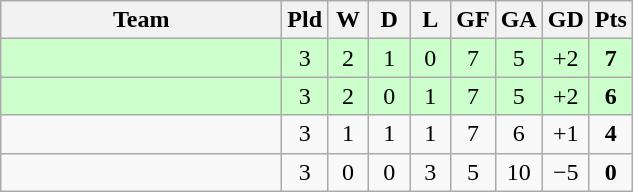<table class="wikitable" style="text-align:center;">
<tr>
<th width=180>Team</th>
<th width=20>Pld</th>
<th width=20>W</th>
<th width=20>D</th>
<th width=20>L</th>
<th width=20>GF</th>
<th width=20>GA</th>
<th width=20>GD</th>
<th width=20>Pts</th>
</tr>
<tr align=center style="background:#ccffcc;">
<td style="text-align:left;"></td>
<td>3</td>
<td>2</td>
<td>1</td>
<td>0</td>
<td>7</td>
<td>5</td>
<td>+2</td>
<td><strong>7</strong></td>
</tr>
<tr align=center style="background:#ccffcc;">
<td style="text-align:left;"></td>
<td>3</td>
<td>2</td>
<td>0</td>
<td>1</td>
<td>7</td>
<td>5</td>
<td>+2</td>
<td><strong>6</strong></td>
</tr>
<tr align=center>
<td style="text-align:left;"></td>
<td>3</td>
<td>1</td>
<td>1</td>
<td>1</td>
<td>7</td>
<td>6</td>
<td>+1</td>
<td><strong>4</strong></td>
</tr>
<tr align=center>
<td style="text-align:left;"></td>
<td>3</td>
<td>0</td>
<td>0</td>
<td>3</td>
<td>5</td>
<td>10</td>
<td>−5</td>
<td><strong>0</strong></td>
</tr>
</table>
